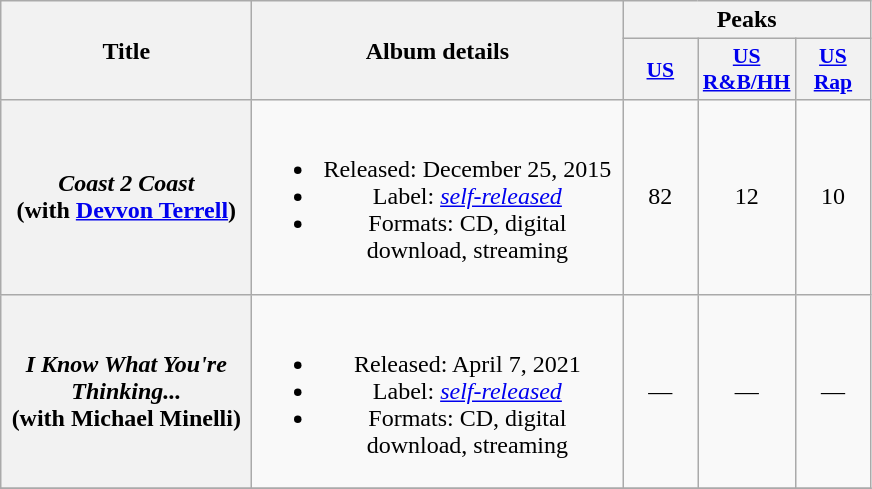<table class="wikitable plainrowheaders" style="text-align:center;">
<tr>
<th scope="col" rowspan="2" style="width:10em;">Title</th>
<th scope="col" rowspan="2" style="width:15em;">Album details</th>
<th scope="col" colspan="3">Peaks</th>
</tr>
<tr>
<th scope="col" style="width:3em;font-size:90%;"><a href='#'>US</a><br></th>
<th scope="col" style="width:3em;font-size:90%;"><a href='#'>US R&B/HH</a><br></th>
<th scope="col" style="width:3em;font-size:90%;"><a href='#'>US<br>Rap</a><br></th>
</tr>
<tr>
<th scope="row"><em>Coast 2 Coast</em><br><span>(with <a href='#'>Devvon Terrell</a>)</span></th>
<td><br><ul><li>Released: December 25, 2015</li><li>Label: <em><a href='#'>self-released</a></em></li><li>Formats: CD, digital download, streaming</li></ul></td>
<td>82</td>
<td>12</td>
<td>10</td>
</tr>
<tr>
<th scope="row"><em>I Know What You're Thinking...</em><br><span>(with Michael Minelli)</span></th>
<td><br><ul><li>Released: April 7, 2021</li><li>Label: <em><a href='#'>self-released</a></em></li><li>Formats: CD, digital download, streaming</li></ul></td>
<td>—</td>
<td>—</td>
<td>—</td>
</tr>
<tr>
</tr>
</table>
